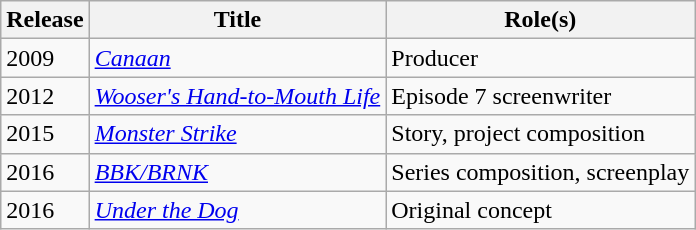<table class="wikitable">
<tr>
<th>Release</th>
<th>Title</th>
<th>Role(s)</th>
</tr>
<tr>
<td>2009</td>
<td><em><a href='#'>Canaan</a></em></td>
<td>Producer</td>
</tr>
<tr>
<td>2012</td>
<td><em><a href='#'>Wooser's Hand-to-Mouth Life</a></em></td>
<td>Episode 7 screenwriter</td>
</tr>
<tr>
<td>2015</td>
<td><em><a href='#'>Monster Strike</a></em></td>
<td>Story, project composition</td>
</tr>
<tr>
<td>2016</td>
<td><em><a href='#'>BBK/BRNK</a></em></td>
<td>Series composition, screenplay</td>
</tr>
<tr>
<td>2016</td>
<td><em><a href='#'>Under the Dog</a></em></td>
<td>Original concept</td>
</tr>
</table>
